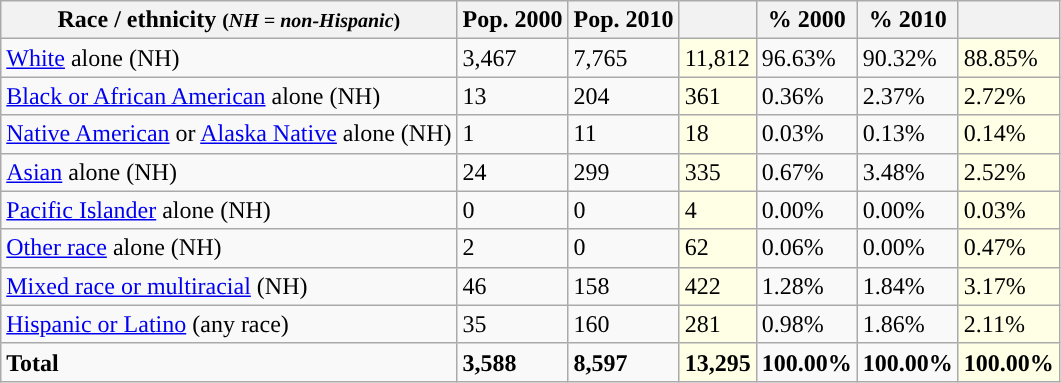<table class="wikitable">
<tr>
<th>Race / ethnicity <small>(<em>NH = non-Hispanic</em>)</small></th>
<th>Pop. 2000</th>
<th>Pop. 2010</th>
<th></th>
<th>% 2000</th>
<th>% 2010</th>
<th></th>
</tr>
<tr>
<td><a href='#'>White</a> alone (NH)</td>
<td>3,467</td>
<td>7,765</td>
<td style='background: #ffffe6;'>11,812</td>
<td>96.63%</td>
<td>90.32%</td>
<td style='background: #ffffe6;'>88.85%</td>
</tr>
<tr>
<td><a href='#'>Black or African American</a> alone (NH)</td>
<td>13</td>
<td>204</td>
<td style='background: #ffffe6;'>361</td>
<td>0.36%</td>
<td>2.37%</td>
<td style='background: #ffffe6;'>2.72%</td>
</tr>
<tr>
<td><a href='#'>Native American</a> or <a href='#'>Alaska Native</a> alone (NH)</td>
<td>1</td>
<td>11</td>
<td style='background: #ffffe6;'>18</td>
<td>0.03%</td>
<td>0.13%</td>
<td style='background: #ffffe6;'>0.14%</td>
</tr>
<tr>
<td><a href='#'>Asian</a> alone (NH)</td>
<td>24</td>
<td>299</td>
<td style='background: #ffffe6;'>335</td>
<td>0.67%</td>
<td>3.48%</td>
<td style='background: #ffffe6;'>2.52%</td>
</tr>
<tr>
<td><a href='#'>Pacific Islander</a> alone (NH)</td>
<td>0</td>
<td>0</td>
<td style='background: #ffffe6;'>4</td>
<td>0.00%</td>
<td>0.00%</td>
<td style='background: #ffffe6;'>0.03%</td>
</tr>
<tr>
<td><a href='#'>Other race</a> alone (NH)</td>
<td>2</td>
<td>0</td>
<td style='background: #ffffe6;'>62</td>
<td>0.06%</td>
<td>0.00%</td>
<td style='background: #ffffe6;'>0.47%</td>
</tr>
<tr>
<td><a href='#'>Mixed race or multiracial</a> (NH)</td>
<td>46</td>
<td>158</td>
<td style='background: #ffffe6;'>422</td>
<td>1.28%</td>
<td>1.84%</td>
<td style='background: #ffffe6;'>3.17%</td>
</tr>
<tr>
<td><a href='#'>Hispanic or Latino</a> (any race)</td>
<td>35</td>
<td>160</td>
<td style='background: #ffffe6;'>281</td>
<td>0.98%</td>
<td>1.86%</td>
<td style='background: #ffffe6;'>2.11%</td>
</tr>
<tr>
<td><strong>Total</strong></td>
<td><strong>3,588</strong></td>
<td><strong>8,597</strong></td>
<td style='background: #ffffe6;'><strong>13,295</strong></td>
<td><strong>100.00%</strong></td>
<td><strong>100.00%</strong></td>
<td style='background: #ffffe6;'><strong>100.00%</strong></td>
</tr>
</table>
